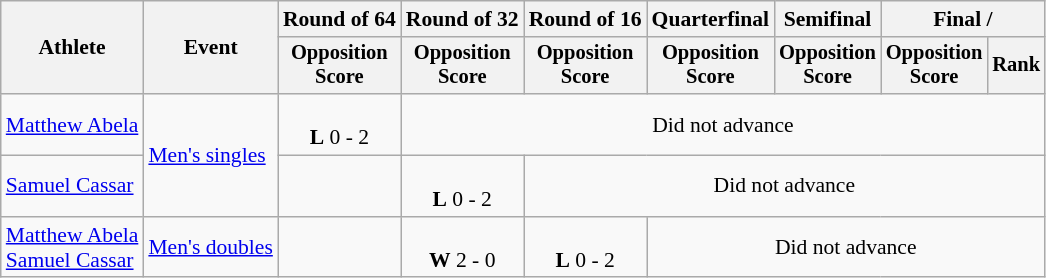<table class=wikitable style="font-size:90%">
<tr>
<th rowspan=2>Athlete</th>
<th rowspan=2>Event</th>
<th>Round of 64</th>
<th>Round of 32</th>
<th>Round of 16</th>
<th>Quarterfinal</th>
<th>Semifinal</th>
<th colspan=2>Final / </th>
</tr>
<tr style="font-size:95%">
<th>Opposition<br>Score</th>
<th>Opposition<br>Score</th>
<th>Opposition<br>Score</th>
<th>Opposition<br>Score</th>
<th>Opposition<br>Score</th>
<th>Opposition<br>Score</th>
<th>Rank</th>
</tr>
<tr align=center>
<td align=left><a href='#'>Matthew Abela</a></td>
<td align=left rowspan=2><a href='#'>Men's singles</a></td>
<td><br><strong>L</strong> 0 - 2</td>
<td colspan=6>Did not advance</td>
</tr>
<tr align=center>
<td align=left><a href='#'>Samuel Cassar</a></td>
<td></td>
<td><br><strong>L</strong> 0 - 2</td>
<td colspan=5>Did not advance</td>
</tr>
<tr align=center>
<td align=left><a href='#'>Matthew Abela</a><br><a href='#'>Samuel Cassar</a></td>
<td align=left><a href='#'>Men's doubles</a></td>
<td></td>
<td><br><strong>W</strong> 2 - 0</td>
<td><br><strong>L</strong> 0 - 2</td>
<td colspan=4>Did not advance</td>
</tr>
</table>
